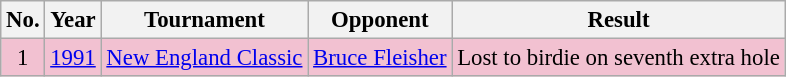<table class="wikitable" style="font-size:95%">
<tr>
<th>No.</th>
<th>Year</th>
<th>Tournament</th>
<th>Opponent</th>
<th>Result</th>
</tr>
<tr style="background:#F2C1D1;">
<td align=center>1</td>
<td><a href='#'>1991</a></td>
<td><a href='#'>New England Classic</a></td>
<td> <a href='#'>Bruce Fleisher</a></td>
<td>Lost to birdie on seventh extra hole</td>
</tr>
</table>
